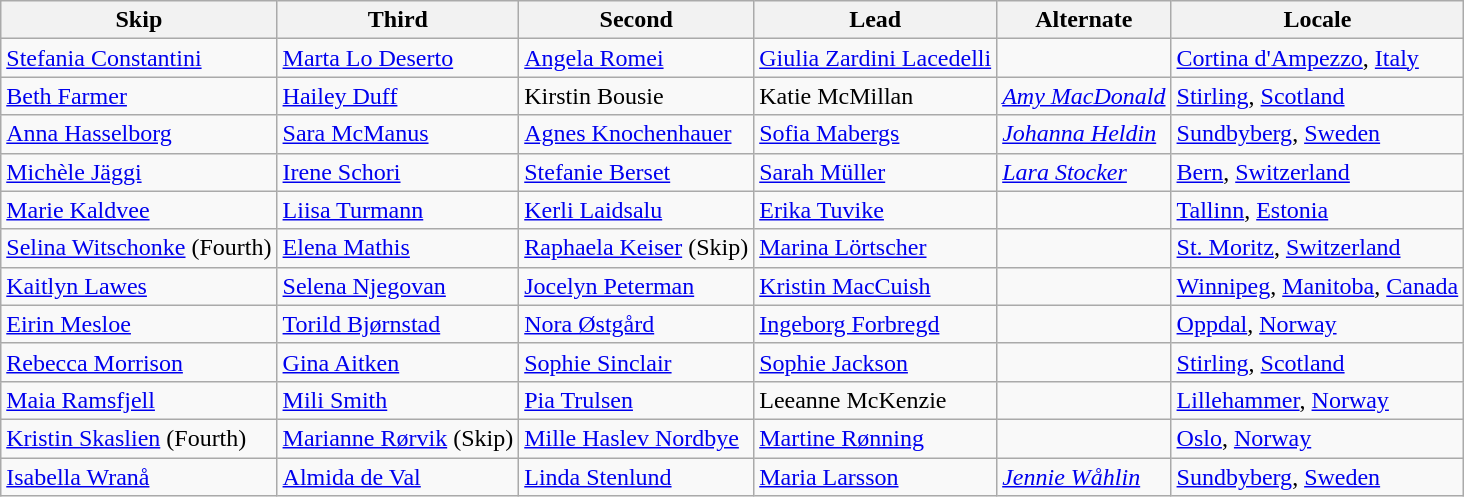<table class=wikitable>
<tr>
<th scope="col">Skip</th>
<th scope="col">Third</th>
<th scope="col">Second</th>
<th scope="col">Lead</th>
<th scope="col">Alternate</th>
<th scope="col">Locale</th>
</tr>
<tr>
<td><a href='#'>Stefania Constantini</a></td>
<td><a href='#'>Marta Lo Deserto</a></td>
<td><a href='#'>Angela Romei</a></td>
<td><a href='#'>Giulia Zardini Lacedelli</a></td>
<td></td>
<td> <a href='#'>Cortina d'Ampezzo</a>, <a href='#'>Italy</a></td>
</tr>
<tr>
<td><a href='#'>Beth Farmer</a></td>
<td><a href='#'>Hailey Duff</a></td>
<td>Kirstin Bousie</td>
<td>Katie McMillan</td>
<td><em><a href='#'>Amy MacDonald</a></em></td>
<td> <a href='#'>Stirling</a>, <a href='#'>Scotland</a></td>
</tr>
<tr>
<td><a href='#'>Anna Hasselborg</a></td>
<td><a href='#'>Sara McManus</a></td>
<td><a href='#'>Agnes Knochenhauer</a></td>
<td><a href='#'>Sofia Mabergs</a></td>
<td><em><a href='#'>Johanna Heldin</a></em></td>
<td> <a href='#'>Sundbyberg</a>, <a href='#'>Sweden</a></td>
</tr>
<tr>
<td><a href='#'>Michèle Jäggi</a></td>
<td><a href='#'>Irene Schori</a></td>
<td><a href='#'>Stefanie Berset</a></td>
<td><a href='#'>Sarah Müller</a></td>
<td><em><a href='#'>Lara Stocker</a></em></td>
<td> <a href='#'>Bern</a>, <a href='#'>Switzerland</a></td>
</tr>
<tr>
<td><a href='#'>Marie Kaldvee</a></td>
<td><a href='#'>Liisa Turmann</a></td>
<td><a href='#'>Kerli Laidsalu</a></td>
<td><a href='#'>Erika Tuvike</a></td>
<td></td>
<td> <a href='#'>Tallinn</a>, <a href='#'>Estonia</a></td>
</tr>
<tr>
<td><a href='#'>Selina Witschonke</a> (Fourth)</td>
<td><a href='#'>Elena Mathis</a></td>
<td><a href='#'>Raphaela Keiser</a> (Skip)</td>
<td><a href='#'>Marina Lörtscher</a></td>
<td></td>
<td> <a href='#'>St. Moritz</a>, <a href='#'>Switzerland</a></td>
</tr>
<tr>
<td><a href='#'>Kaitlyn Lawes</a></td>
<td><a href='#'>Selena Njegovan</a></td>
<td><a href='#'>Jocelyn Peterman</a></td>
<td><a href='#'>Kristin MacCuish</a></td>
<td></td>
<td> <a href='#'>Winnipeg</a>, <a href='#'>Manitoba</a>, <a href='#'>Canada</a></td>
</tr>
<tr>
<td><a href='#'>Eirin Mesloe</a></td>
<td><a href='#'>Torild Bjørnstad</a></td>
<td><a href='#'>Nora Østgård</a></td>
<td><a href='#'>Ingeborg Forbregd</a></td>
<td></td>
<td> <a href='#'>Oppdal</a>, <a href='#'>Norway</a></td>
</tr>
<tr>
<td><a href='#'>Rebecca Morrison</a></td>
<td><a href='#'>Gina Aitken</a></td>
<td><a href='#'>Sophie Sinclair</a></td>
<td><a href='#'>Sophie Jackson</a></td>
<td></td>
<td> <a href='#'>Stirling</a>, <a href='#'>Scotland</a></td>
</tr>
<tr>
<td><a href='#'>Maia Ramsfjell</a></td>
<td><a href='#'>Mili Smith</a></td>
<td><a href='#'>Pia Trulsen</a></td>
<td>Leeanne McKenzie</td>
<td></td>
<td> <a href='#'>Lillehammer</a>, <a href='#'>Norway</a></td>
</tr>
<tr>
<td><a href='#'>Kristin Skaslien</a> (Fourth)</td>
<td><a href='#'>Marianne Rørvik</a> (Skip)</td>
<td><a href='#'>Mille Haslev Nordbye</a></td>
<td><a href='#'>Martine Rønning</a></td>
<td></td>
<td> <a href='#'>Oslo</a>, <a href='#'>Norway</a></td>
</tr>
<tr>
<td><a href='#'>Isabella Wranå</a></td>
<td><a href='#'>Almida de Val</a></td>
<td><a href='#'>Linda Stenlund</a></td>
<td><a href='#'>Maria Larsson</a></td>
<td><em><a href='#'>Jennie Wåhlin</a></em></td>
<td> <a href='#'>Sundbyberg</a>, <a href='#'>Sweden</a></td>
</tr>
</table>
